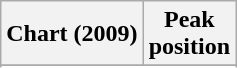<table class="wikitable sortable plainrowheaders" style="text-align:center">
<tr>
<th>Chart (2009)</th>
<th>Peak<br>position</th>
</tr>
<tr>
</tr>
<tr>
</tr>
<tr>
</tr>
</table>
